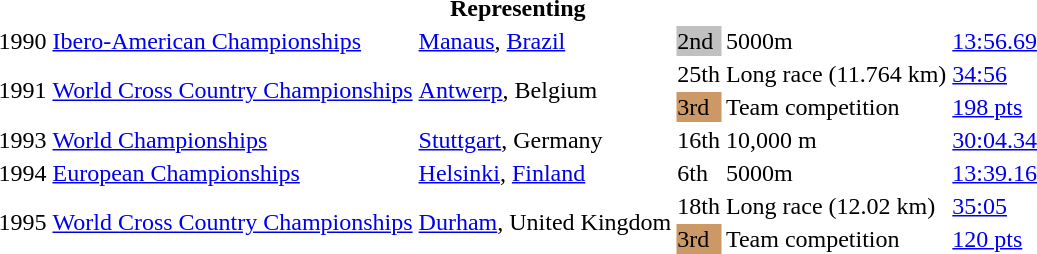<table>
<tr>
<th colspan="6">Representing </th>
</tr>
<tr>
<td>1990</td>
<td><a href='#'>Ibero-American Championships</a></td>
<td><a href='#'>Manaus</a>, <a href='#'>Brazil</a></td>
<td bgcolor=silver>2nd</td>
<td>5000m</td>
<td><a href='#'>13:56.69</a></td>
</tr>
<tr>
<td rowspan=2>1991</td>
<td rowspan=2><a href='#'>World Cross Country Championships</a></td>
<td rowspan=2><a href='#'>Antwerp</a>, Belgium</td>
<td>25th</td>
<td>Long race (11.764 km)</td>
<td><a href='#'>34:56</a></td>
</tr>
<tr>
<td bgcolor="cc9966">3rd</td>
<td>Team competition</td>
<td><a href='#'>198 pts</a></td>
</tr>
<tr>
<td>1993</td>
<td><a href='#'>World Championships</a></td>
<td><a href='#'>Stuttgart</a>, Germany</td>
<td>16th</td>
<td>10,000 m</td>
<td><a href='#'>30:04.34</a></td>
</tr>
<tr>
<td>1994</td>
<td><a href='#'>European Championships</a></td>
<td><a href='#'>Helsinki</a>, <a href='#'>Finland</a></td>
<td>6th</td>
<td>5000m</td>
<td><a href='#'>13:39.16</a></td>
</tr>
<tr>
<td rowspan=2>1995</td>
<td rowspan=2><a href='#'>World Cross Country Championships</a></td>
<td rowspan=2><a href='#'>Durham</a>, United Kingdom</td>
<td>18th</td>
<td>Long race (12.02 km)</td>
<td><a href='#'>35:05</a></td>
</tr>
<tr>
<td bgcolor="cc9966">3rd</td>
<td>Team competition</td>
<td><a href='#'>120 pts</a></td>
</tr>
</table>
